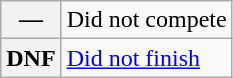<table class="wikitable">
<tr>
<th scope="row">—</th>
<td>Did not compete</td>
</tr>
<tr>
<th scope="row">DNF</th>
<td><a href='#'>Did not finish</a></td>
</tr>
</table>
